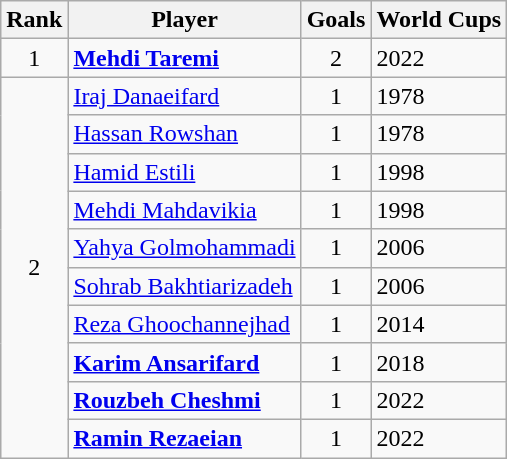<table class="wikitable">
<tr>
<th>Rank</th>
<th>Player</th>
<th>Goals</th>
<th>World Cups</th>
</tr>
<tr>
<td align="center">1</td>
<td><strong><a href='#'>Mehdi Taremi</a></strong></td>
<td align=center>2</td>
<td>2022</td>
</tr>
<tr>
<td rowspan="10" align="center">2</td>
<td><a href='#'>Iraj Danaeifard</a></td>
<td align=center>1</td>
<td>1978</td>
</tr>
<tr>
<td><a href='#'>Hassan Rowshan</a></td>
<td align=center>1</td>
<td>1978</td>
</tr>
<tr>
<td><a href='#'>Hamid Estili</a></td>
<td align=center>1</td>
<td>1998</td>
</tr>
<tr>
<td><a href='#'>Mehdi Mahdavikia</a></td>
<td align=center>1</td>
<td>1998</td>
</tr>
<tr>
<td><a href='#'>Yahya Golmohammadi</a></td>
<td align=center>1</td>
<td>2006</td>
</tr>
<tr>
<td><a href='#'>Sohrab Bakhtiarizadeh</a></td>
<td align=center>1</td>
<td>2006</td>
</tr>
<tr>
<td><a href='#'>Reza Ghoochannejhad</a></td>
<td align=center>1</td>
<td>2014</td>
</tr>
<tr>
<td><strong><a href='#'>Karim Ansarifard</a></strong></td>
<td align=center>1</td>
<td>2018</td>
</tr>
<tr>
<td><strong><a href='#'>Rouzbeh Cheshmi</a></strong></td>
<td align=center>1</td>
<td>2022</td>
</tr>
<tr>
<td><strong><a href='#'>Ramin Rezaeian</a></strong></td>
<td align=center>1</td>
<td>2022</td>
</tr>
</table>
